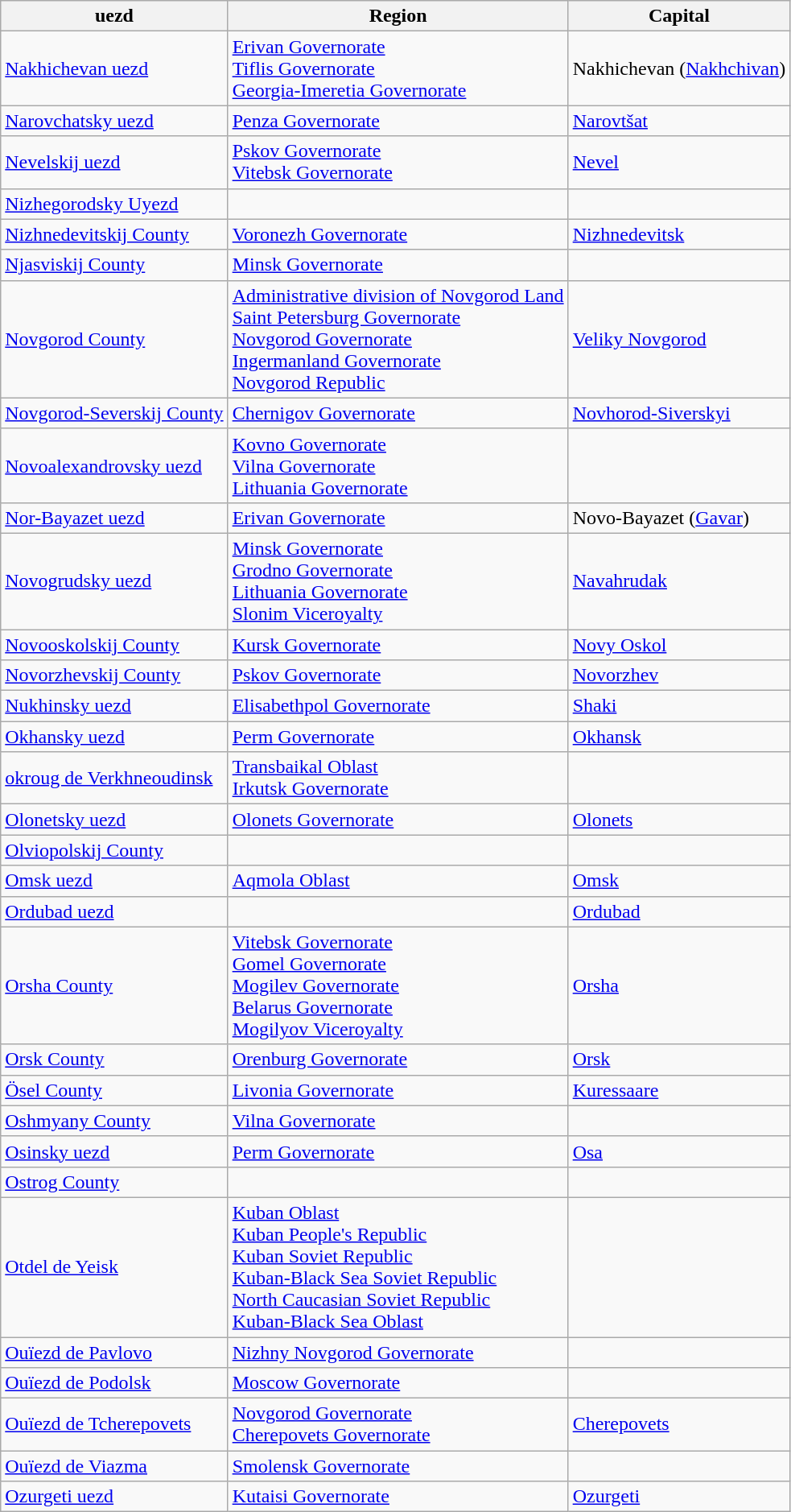<table class="wikitable sortable">
<tr>
<th>uezd</th>
<th>Region</th>
<th>Capital</th>
</tr>
<tr>
<td><a href='#'>Nakhichevan uezd</a></td>
<td><a href='#'>Erivan Governorate</a><br><a href='#'>Tiflis Governorate</a><br><a href='#'>Georgia-Imeretia Governorate</a></td>
<td>Nakhichevan (<a href='#'>Nakhchivan</a>)</td>
</tr>
<tr>
<td><a href='#'>Narovchatsky uezd</a></td>
<td><a href='#'>Penza Governorate</a></td>
<td><a href='#'>Narovtšat</a></td>
</tr>
<tr>
<td><a href='#'>Nevelskij uezd</a></td>
<td><a href='#'>Pskov Governorate</a><br><a href='#'>Vitebsk Governorate</a></td>
<td><a href='#'>Nevel</a></td>
</tr>
<tr>
<td><a href='#'>Nizhegorodsky Uyezd</a></td>
<td></td>
<td></td>
</tr>
<tr>
<td><a href='#'>Nizhnedevitskij County</a></td>
<td><a href='#'>Voronezh Governorate</a></td>
<td><a href='#'>Nizhnedevitsk</a></td>
</tr>
<tr>
<td><a href='#'>Njasviskij County</a></td>
<td><a href='#'>Minsk Governorate</a></td>
<td></td>
</tr>
<tr>
<td><a href='#'>Novgorod County</a></td>
<td><a href='#'>Administrative division of Novgorod Land</a><br><a href='#'>Saint Petersburg Governorate</a><br><a href='#'>Novgorod Governorate</a><br><a href='#'>Ingermanland Governorate</a><br><a href='#'>Novgorod Republic</a></td>
<td><a href='#'>Veliky Novgorod</a></td>
</tr>
<tr>
<td><a href='#'>Novgorod-Severskij County</a></td>
<td><a href='#'>Chernigov Governorate</a></td>
<td><a href='#'>Novhorod-Siverskyi</a></td>
</tr>
<tr>
<td><a href='#'>Novoalexandrovsky uezd</a></td>
<td><a href='#'>Kovno Governorate</a><br><a href='#'>Vilna Governorate</a><br><a href='#'>Lithuania Governorate</a></td>
<td></td>
</tr>
<tr>
<td><a href='#'>Nor-Bayazet uezd</a></td>
<td><a href='#'>Erivan Governorate</a></td>
<td>Novo-Bayazet (<a href='#'>Gavar</a>)</td>
</tr>
<tr>
<td><a href='#'>Novogrudsky uezd</a></td>
<td><a href='#'>Minsk Governorate</a><br><a href='#'>Grodno Governorate</a><br><a href='#'>Lithuania Governorate</a><br><a href='#'>Slonim Viceroyalty</a></td>
<td><a href='#'>Navahrudak</a></td>
</tr>
<tr>
<td><a href='#'>Novooskolskij County</a></td>
<td><a href='#'>Kursk Governorate</a></td>
<td><a href='#'>Novy Oskol</a></td>
</tr>
<tr>
<td><a href='#'>Novorzhevskij County</a></td>
<td><a href='#'>Pskov Governorate</a></td>
<td><a href='#'>Novorzhev</a></td>
</tr>
<tr>
<td><a href='#'>Nukhinsky uezd</a></td>
<td><a href='#'>Elisabethpol Governorate</a></td>
<td><a href='#'>Shaki</a></td>
</tr>
<tr>
<td><a href='#'>Okhansky uezd</a></td>
<td><a href='#'>Perm Governorate</a></td>
<td><a href='#'>Okhansk</a></td>
</tr>
<tr>
<td><a href='#'>okroug de Verkhneoudinsk</a></td>
<td><a href='#'>Transbaikal Oblast</a><br><a href='#'>Irkutsk Governorate</a></td>
<td></td>
</tr>
<tr>
<td><a href='#'>Olonetsky uezd</a></td>
<td><a href='#'>Olonets Governorate</a></td>
<td><a href='#'>Olonets</a></td>
</tr>
<tr>
<td><a href='#'>Olviopolskij County</a></td>
<td></td>
<td></td>
</tr>
<tr>
<td><a href='#'>Omsk uezd</a></td>
<td><a href='#'>Aqmola Oblast</a></td>
<td><a href='#'>Omsk</a></td>
</tr>
<tr>
<td><a href='#'>Ordubad uezd</a></td>
<td></td>
<td><a href='#'>Ordubad</a></td>
</tr>
<tr>
<td><a href='#'>Orsha County</a></td>
<td><a href='#'>Vitebsk Governorate</a><br><a href='#'>Gomel Governorate</a><br><a href='#'>Mogilev Governorate</a><br><a href='#'>Belarus Governorate</a><br><a href='#'>Mogilyov Viceroyalty</a></td>
<td><a href='#'>Orsha</a></td>
</tr>
<tr>
<td><a href='#'>Orsk County</a></td>
<td><a href='#'>Orenburg Governorate</a></td>
<td><a href='#'>Orsk</a></td>
</tr>
<tr>
<td><a href='#'>Ösel County</a></td>
<td><a href='#'>Livonia Governorate</a></td>
<td><a href='#'>Kuressaare</a></td>
</tr>
<tr>
<td><a href='#'>Oshmyany County</a></td>
<td><a href='#'>Vilna Governorate</a></td>
<td></td>
</tr>
<tr>
<td><a href='#'>Osinsky uezd</a></td>
<td><a href='#'>Perm Governorate</a></td>
<td><a href='#'>Osa</a></td>
</tr>
<tr>
<td><a href='#'>Ostrog County</a></td>
<td></td>
<td></td>
</tr>
<tr>
<td><a href='#'>Otdel de Yeisk</a></td>
<td><a href='#'>Kuban Oblast</a><br><a href='#'>Kuban People's Republic</a><br><a href='#'>Kuban Soviet Republic</a><br><a href='#'>Kuban-Black Sea Soviet Republic</a><br><a href='#'>North Caucasian Soviet Republic</a><br><a href='#'>Kuban-Black Sea Oblast</a></td>
<td></td>
</tr>
<tr>
<td><a href='#'>Ouïezd de Pavlovo</a></td>
<td><a href='#'>Nizhny Novgorod Governorate</a></td>
<td></td>
</tr>
<tr>
<td><a href='#'>Ouïezd de Podolsk</a></td>
<td><a href='#'>Moscow Governorate</a></td>
<td></td>
</tr>
<tr>
<td><a href='#'>Ouïezd de Tcherepovets</a></td>
<td><a href='#'>Novgorod Governorate</a><br><a href='#'>Cherepovets Governorate</a></td>
<td><a href='#'>Cherepovets</a></td>
</tr>
<tr>
<td><a href='#'>Ouïezd de Viazma</a></td>
<td><a href='#'>Smolensk Governorate</a></td>
<td></td>
</tr>
<tr>
<td><a href='#'>Ozurgeti uezd</a></td>
<td><a href='#'>Kutaisi Governorate</a></td>
<td><a href='#'>Ozurgeti</a></td>
</tr>
</table>
